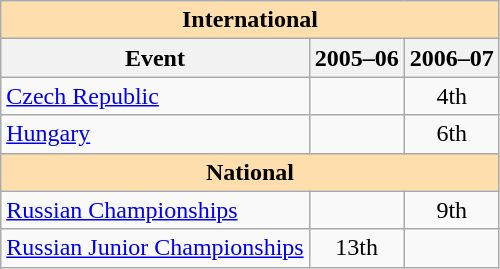<table class="wikitable" style="text-align:center">
<tr>
<th style="background-color: #ffdead; " colspan=3 align=center>International</th>
</tr>
<tr>
<th>Event</th>
<th>2005–06</th>
<th>2006–07</th>
</tr>
<tr>
<td align=left> <a href='#'>Czech Republic</a></td>
<td></td>
<td>4th</td>
</tr>
<tr>
<td align=left> <a href='#'>Hungary</a></td>
<td></td>
<td>6th</td>
</tr>
<tr>
<th style="background-color: #ffdead; " colspan=3 align=center>National</th>
</tr>
<tr>
<td align=left><a href='#'>Russian Championships</a></td>
<td></td>
<td>9th</td>
</tr>
<tr>
<td align=left><a href='#'>Russian Junior Championships</a></td>
<td>13th</td>
<td></td>
</tr>
</table>
